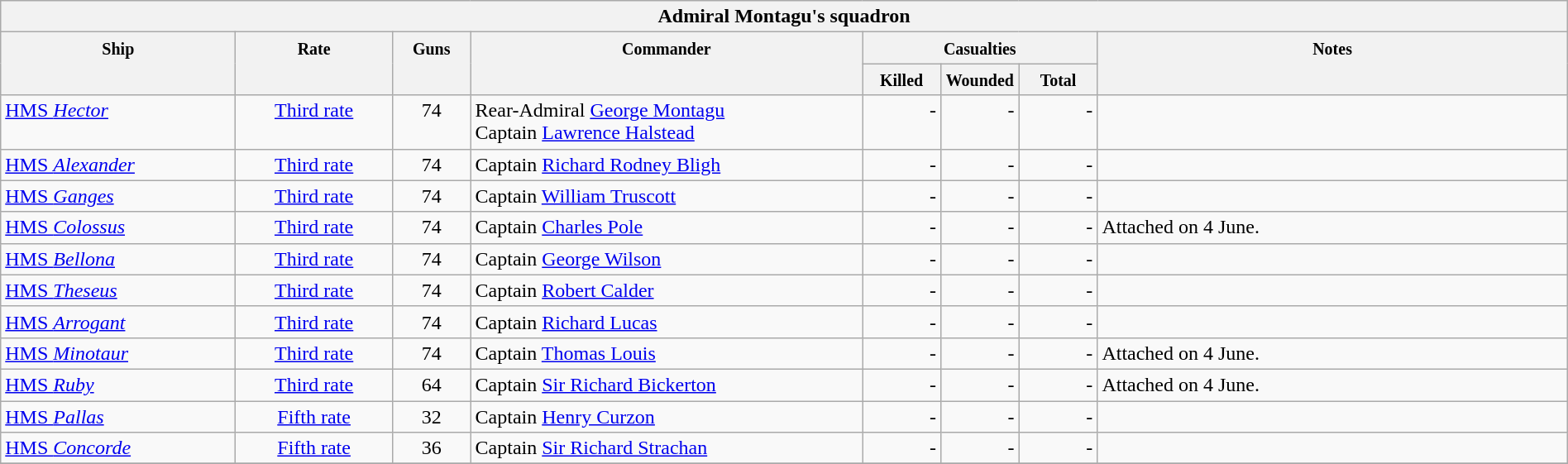<table class="wikitable" width=100%>
<tr valign="top">
<th colspan="11" bgcolor="white">Admiral Montagu's squadron</th>
</tr>
<tr valign="top"|- valign="top">
<th width=15%; align= center rowspan=2><small> Ship </small></th>
<th width=10%; align= center rowspan=2><small> Rate </small></th>
<th width=5%; align= center rowspan=2><small> Guns </small></th>
<th width=25%; align= center rowspan=2><small> Commander </small></th>
<th width=15%; align= center colspan=3><small>Casualties</small></th>
<th width=30%; align= center rowspan=2><small>Notes</small></th>
</tr>
<tr valign="top">
<th width=5%; align= center><small> Killed </small></th>
<th width=5%; align= center><small> Wounded </small></th>
<th width=5%; align= center><small> Total</small></th>
</tr>
<tr valign="top">
<td align= left><a href='#'>HMS <em>Hector</em></a></td>
<td align= center><a href='#'>Third rate</a></td>
<td align= center>74</td>
<td align= left>Rear-Admiral <a href='#'>George Montagu</a><br>Captain <a href='#'>Lawrence Halstead</a></td>
<td align= right>-</td>
<td align= right>-</td>
<td align= right>-</td>
<td align= left></td>
</tr>
<tr valign="top">
<td align= left><a href='#'>HMS <em>Alexander</em></a></td>
<td align= center><a href='#'>Third rate</a></td>
<td align= center>74</td>
<td align= left>Captain <a href='#'>Richard Rodney Bligh</a></td>
<td align= right>-</td>
<td align= right>-</td>
<td align= right>-</td>
<td align= left></td>
</tr>
<tr valign="top">
<td align= left><a href='#'>HMS <em>Ganges</em></a></td>
<td align= center><a href='#'>Third rate</a></td>
<td align= center>74</td>
<td align= left>Captain <a href='#'>William Truscott</a></td>
<td align= right>-</td>
<td align= right>-</td>
<td align= right>-</td>
<td align= left></td>
</tr>
<tr valign="top">
<td align= left><a href='#'>HMS <em>Colossus</em></a></td>
<td align= center><a href='#'>Third rate</a></td>
<td align= center>74</td>
<td align= left>Captain <a href='#'>Charles Pole</a></td>
<td align= right>-</td>
<td align= right>-</td>
<td align= right>-</td>
<td align= left>Attached on 4 June.</td>
</tr>
<tr valign="top">
<td align= left><a href='#'>HMS <em>Bellona</em></a></td>
<td align= center><a href='#'>Third rate</a></td>
<td align= center>74</td>
<td align= left>Captain <a href='#'>George Wilson</a></td>
<td align= right>-</td>
<td align= right>-</td>
<td align= right>-</td>
<td align= left></td>
</tr>
<tr valign="top">
<td align= left><a href='#'>HMS <em>Theseus</em></a></td>
<td align= center><a href='#'>Third rate</a></td>
<td align= center>74</td>
<td align= left>Captain <a href='#'>Robert Calder</a></td>
<td align= right>-</td>
<td align= right>-</td>
<td align= right>-</td>
<td align= left></td>
</tr>
<tr valign="top">
<td align= left><a href='#'>HMS <em>Arrogant</em></a></td>
<td align= center><a href='#'>Third rate</a></td>
<td align= center>74</td>
<td align= left>Captain <a href='#'>Richard Lucas</a></td>
<td align= right>-</td>
<td align= right>-</td>
<td align= right>-</td>
<td align= left></td>
</tr>
<tr valign="top">
<td align= left><a href='#'>HMS <em>Minotaur</em></a></td>
<td align= center><a href='#'>Third rate</a></td>
<td align= center>74</td>
<td align= left>Captain <a href='#'>Thomas Louis</a></td>
<td align= right>-</td>
<td align= right>-</td>
<td align= right>-</td>
<td align= left>Attached on 4 June.</td>
</tr>
<tr valign="top">
<td align= left><a href='#'>HMS <em>Ruby</em></a></td>
<td align= center><a href='#'>Third rate</a></td>
<td align= center>64</td>
<td align= left>Captain <a href='#'>Sir Richard Bickerton</a></td>
<td align= right>-</td>
<td align= right>-</td>
<td align= right>-</td>
<td align= left>Attached on 4 June.</td>
</tr>
<tr valign="top">
<td align= left><a href='#'>HMS <em>Pallas</em></a></td>
<td align= center><a href='#'>Fifth rate</a></td>
<td align= center>32</td>
<td align= left>Captain <a href='#'>Henry Curzon</a></td>
<td align= right>-</td>
<td align= right>-</td>
<td align= right>-</td>
<td align= left></td>
</tr>
<tr valign="top">
<td align= left><a href='#'>HMS <em>Concorde</em></a></td>
<td align= center><a href='#'>Fifth rate</a></td>
<td align= center>36</td>
<td align= left>Captain <a href='#'>Sir Richard Strachan</a></td>
<td align= right>-</td>
<td align= right>-</td>
<td align= right>-</td>
<td align= left></td>
</tr>
<tr>
</tr>
</table>
